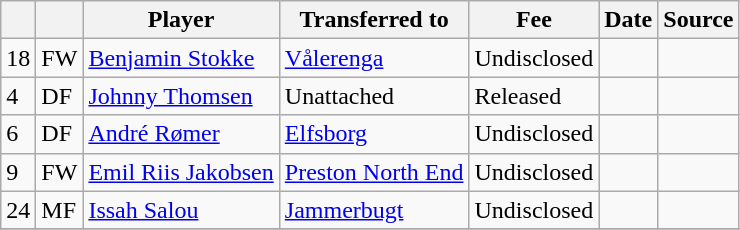<table class="wikitable plainrowheaders sortable">
<tr>
<th></th>
<th></th>
<th scope=col>Player</th>
<th>Transferred to</th>
<th !scope=col; style="width: 65px;">Fee</th>
<th scope=col>Date</th>
<th scope=col>Source</th>
</tr>
<tr>
<td>18</td>
<td>FW</td>
<td> <a href='#'>Benjamin Stokke</a></td>
<td> <a href='#'>Vålerenga</a></td>
<td>Undisclosed</td>
<td></td>
<td></td>
</tr>
<tr>
<td>4</td>
<td>DF</td>
<td> <a href='#'>Johnny Thomsen</a></td>
<td>Unattached</td>
<td>Released</td>
<td></td>
<td></td>
</tr>
<tr>
<td>6</td>
<td>DF</td>
<td> <a href='#'>André Rømer</a></td>
<td> <a href='#'>Elfsborg</a></td>
<td>Undisclosed</td>
<td></td>
<td></td>
</tr>
<tr>
<td>9</td>
<td>FW</td>
<td> <a href='#'>Emil Riis Jakobsen</a></td>
<td> <a href='#'>Preston North End</a></td>
<td>Undisclosed</td>
<td></td>
<td></td>
</tr>
<tr>
<td>24</td>
<td>MF</td>
<td> <a href='#'>Issah Salou</a></td>
<td> <a href='#'>Jammerbugt</a></td>
<td>Undisclosed</td>
<td></td>
<td></td>
</tr>
<tr>
</tr>
</table>
